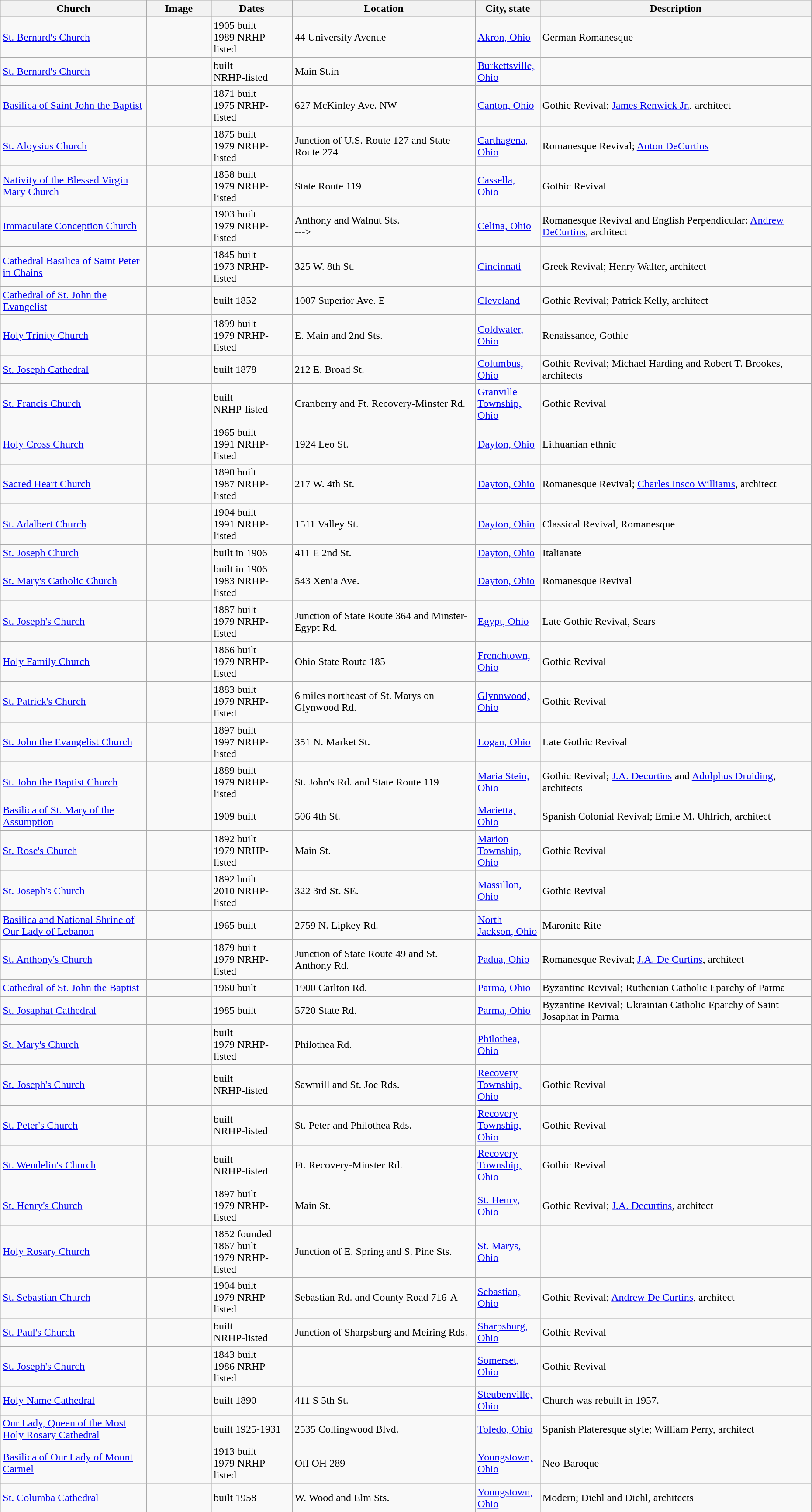<table class="wikitable sortable" style="width:98%">
<tr>
<th width = 18%><strong>Church</strong></th>
<th width = 8% class="unsortable"><strong>Image</strong></th>
<th width = 10%><strong>Dates</strong></th>
<th><strong>Location</strong></th>
<th width = 8%><strong>City, state</strong></th>
<th class="unsortable"><strong>Description</strong></th>
</tr>
<tr>
<td><a href='#'>St. Bernard's Church</a></td>
<td></td>
<td>1905 built<br>1989 NRHP-listed</td>
<td>44 University Avenue</td>
<td><a href='#'>Akron, Ohio</a></td>
<td>German Romanesque</td>
</tr>
<tr>
<td><a href='#'>St. Bernard's Church</a></td>
<td></td>
<td>built<br> NRHP-listed</td>
<td>Main St.<small></small>in</td>
<td><a href='#'>Burkettsville, Ohio</a></td>
<td></td>
</tr>
<tr>
<td><a href='#'>Basilica of Saint John the Baptist</a></td>
<td></td>
<td>1871 built<br>1975 NRHP-listed</td>
<td>627 McKinley Ave. NW<br><small></small></td>
<td><a href='#'>Canton, Ohio</a></td>
<td>Gothic Revival; <a href='#'>James Renwick Jr.</a>, architect</td>
</tr>
<tr>
<td><a href='#'>St. Aloysius Church</a></td>
<td></td>
<td>1875 built<br>1979 NRHP-listed</td>
<td>Junction of U.S. Route 127 and State Route 274<br><small></small></td>
<td><a href='#'>Carthagena, Ohio</a></td>
<td>Romanesque Revival; <a href='#'>Anton DeCurtins</a></td>
</tr>
<tr>
<td><a href='#'>Nativity of the Blessed Virgin Mary Church</a></td>
<td></td>
<td>1858 built<br>1979 NRHP-listed</td>
<td>State Route 119<br><small></small></td>
<td><a href='#'>Cassella, Ohio</a></td>
<td>Gothic Revival</td>
</tr>
<tr>
<td><a href='#'>Immaculate Conception Church</a></td>
<td></td>
<td>1903 built<br>1979 NRHP-listed</td>
<td>Anthony and Walnut Sts.<br><small></small>---></td>
<td><a href='#'>Celina, Ohio</a></td>
<td>Romanesque Revival and English Perpendicular: <a href='#'>Andrew DeCurtins</a>, architect</td>
</tr>
<tr>
<td><a href='#'>Cathedral Basilica of Saint Peter in Chains</a></td>
<td></td>
<td>1845 built<br>1973 NRHP-listed</td>
<td>325 W. 8th St.<small></small></td>
<td><a href='#'>Cincinnati</a></td>
<td>Greek Revival; Henry Walter, architect</td>
</tr>
<tr>
<td><a href='#'>Cathedral of St. John the Evangelist</a></td>
<td></td>
<td>built 1852</td>
<td>1007 Superior Ave. E<small></small></td>
<td><a href='#'>Cleveland</a></td>
<td>Gothic Revival; Patrick Kelly, architect</td>
</tr>
<tr>
<td><a href='#'>Holy Trinity Church</a></td>
<td></td>
<td>1899 built<br>1979 NRHP-listed</td>
<td>E. Main and 2nd Sts.</td>
<td><a href='#'>Coldwater, Ohio</a></td>
<td>Renaissance, Gothic</td>
</tr>
<tr>
<td><a href='#'>St. Joseph Cathedral</a></td>
<td></td>
<td>built 1878</td>
<td>212 E. Broad St.<small></small></td>
<td><a href='#'>Columbus, Ohio</a></td>
<td>Gothic Revival; Michael Harding and Robert T. Brookes, architects</td>
</tr>
<tr>
<td><a href='#'>St. Francis Church</a></td>
<td></td>
<td>built<br> NRHP-listed</td>
<td>Cranberry and Ft. Recovery-Minster Rd.<small></small></td>
<td><a href='#'>Granville Township, Ohio</a></td>
<td>Gothic Revival</td>
</tr>
<tr>
<td><a href='#'>Holy Cross Church</a></td>
<td></td>
<td>1965 built<br>1991 NRHP-listed</td>
<td>1924 Leo St.<br><small></small></td>
<td><a href='#'>Dayton, Ohio</a></td>
<td>Lithuanian ethnic</td>
</tr>
<tr>
<td><a href='#'>Sacred Heart Church</a></td>
<td></td>
<td>1890 built<br>1987 NRHP-listed</td>
<td>217 W. 4th St.<br><small></small></td>
<td><a href='#'>Dayton, Ohio</a></td>
<td>Romanesque Revival; <a href='#'>Charles Insco Williams</a>, architect</td>
</tr>
<tr>
<td><a href='#'>St. Adalbert Church</a></td>
<td></td>
<td>1904 built<br>1991 NRHP-listed</td>
<td>1511 Valley St.<br><small></small></td>
<td><a href='#'>Dayton, Ohio</a></td>
<td>Classical Revival, Romanesque</td>
</tr>
<tr>
<td><a href='#'>St. Joseph Church</a></td>
<td></td>
<td>built in 1906</td>
<td>411 E 2nd St.<br><small></small></td>
<td><a href='#'>Dayton, Ohio</a></td>
<td>Italianate</td>
</tr>
<tr>
<td><a href='#'>St. Mary's Catholic Church</a></td>
<td></td>
<td>built in 1906<br>1983 NRHP-listed</td>
<td>543 Xenia Ave.<br><small></small></td>
<td><a href='#'>Dayton, Ohio</a></td>
<td>Romanesque Revival</td>
</tr>
<tr>
<td><a href='#'>St. Joseph's Church</a></td>
<td></td>
<td>1887 built<br>1979 NRHP-listed</td>
<td>Junction of State Route 364 and Minster-Egypt Rd.<br><small></small></td>
<td><a href='#'>Egypt, Ohio</a></td>
<td>Late Gothic Revival, Sears</td>
</tr>
<tr>
<td><a href='#'>Holy Family Church</a></td>
<td></td>
<td>1866 built<br>1979 NRHP-listed</td>
<td>Ohio State Route 185<br><small></small></td>
<td><a href='#'>Frenchtown, Ohio</a></td>
<td>Gothic Revival</td>
</tr>
<tr>
<td><a href='#'>St. Patrick's Church</a></td>
<td></td>
<td>1883 built<br>1979 NRHP-listed</td>
<td>6 miles northeast of St. Marys on Glynwood Rd.<br><small></small></td>
<td><a href='#'>Glynnwood, Ohio</a></td>
<td>Gothic Revival</td>
</tr>
<tr>
<td><a href='#'>St. John the Evangelist Church</a></td>
<td></td>
<td>1897 built<br>1997 NRHP-listed</td>
<td>351 N. Market St.<br><small></small></td>
<td><a href='#'>Logan, Ohio</a></td>
<td>Late Gothic Revival</td>
</tr>
<tr>
<td><a href='#'>St. John the Baptist Church</a></td>
<td></td>
<td>1889 built<br>1979 NRHP-listed</td>
<td>St. John's Rd. and State Route 119<small></small></td>
<td><a href='#'>Maria Stein, Ohio</a></td>
<td>Gothic Revival; <a href='#'>J.A. Decurtins</a> and <a href='#'>Adolphus Druiding</a>, architects</td>
</tr>
<tr>
<td><a href='#'>Basilica of St. Mary of the Assumption</a></td>
<td></td>
<td>1909 built</td>
<td>506 4th St.<br><small></small></td>
<td><a href='#'>Marietta, Ohio</a></td>
<td>Spanish Colonial Revival; Emile M. Uhlrich, architect</td>
</tr>
<tr>
<td><a href='#'>St. Rose's Church</a></td>
<td></td>
<td>1892 built<br>1979 NRHP-listed</td>
<td>Main St.<small></small></td>
<td><a href='#'>Marion Township, Ohio</a></td>
<td>Gothic Revival</td>
</tr>
<tr>
<td><a href='#'>St. Joseph's Church</a></td>
<td></td>
<td>1892 built<br>2010 NRHP-listed</td>
<td>322 3rd St. SE.<br><small></small></td>
<td><a href='#'>Massillon, Ohio</a></td>
<td>Gothic Revival</td>
</tr>
<tr>
<td><a href='#'>Basilica and National Shrine of Our Lady of Lebanon</a></td>
<td></td>
<td>1965 built</td>
<td>2759 N. Lipkey Rd.<br><small></small></td>
<td><a href='#'>North Jackson, Ohio</a></td>
<td>Maronite Rite</td>
</tr>
<tr>
<td><a href='#'>St. Anthony's Church</a></td>
<td></td>
<td>1879 built<br>1979 NRHP-listed</td>
<td>Junction of State Route 49 and St. Anthony Rd.<small></small></td>
<td><a href='#'>Padua, Ohio</a></td>
<td>Romanesque Revival; <a href='#'>J.A. De Curtins</a>, architect</td>
</tr>
<tr>
<td><a href='#'>Cathedral of St. John the Baptist</a></td>
<td></td>
<td>1960 built</td>
<td>1900 Carlton Rd.<small></small></td>
<td><a href='#'>Parma, Ohio</a></td>
<td>Byzantine Revival; Ruthenian Catholic Eparchy of Parma</td>
</tr>
<tr>
<td><a href='#'>St. Josaphat Cathedral</a></td>
<td></td>
<td>1985 built</td>
<td>5720 State Rd.<small></small></td>
<td><a href='#'>Parma, Ohio</a></td>
<td>Byzantine Revival; Ukrainian Catholic Eparchy of Saint Josaphat in Parma</td>
</tr>
<tr>
<td><a href='#'>St. Mary's Church</a></td>
<td></td>
<td>built<br>1979 NRHP-listed</td>
<td>Philothea Rd.<small></small></td>
<td><a href='#'>Philothea, Ohio</a></td>
<td></td>
</tr>
<tr>
<td><a href='#'>St. Joseph's Church</a></td>
<td></td>
<td>built<br> NRHP-listed</td>
<td>Sawmill and St. Joe Rds.<small></small></td>
<td><a href='#'>Recovery Township, Ohio</a></td>
<td>Gothic Revival</td>
</tr>
<tr>
<td><a href='#'>St. Peter's Church</a></td>
<td></td>
<td>built<br> NRHP-listed</td>
<td>St. Peter and Philothea Rds.<small></small></td>
<td><a href='#'>Recovery Township, Ohio</a></td>
<td>Gothic Revival</td>
</tr>
<tr>
<td><a href='#'>St. Wendelin's Church</a></td>
<td></td>
<td>built<br> NRHP-listed</td>
<td>Ft. Recovery-Minster Rd.<small></small></td>
<td><a href='#'>Recovery Township, Ohio</a></td>
<td>Gothic Revival</td>
</tr>
<tr>
<td><a href='#'>St. Henry's Church</a></td>
<td></td>
<td>1897 built<br>1979 NRHP-listed</td>
<td>Main St.<small></small></td>
<td><a href='#'>St. Henry, Ohio</a></td>
<td>Gothic Revival; <a href='#'>J.A. Decurtins</a>, architect</td>
</tr>
<tr>
<td><a href='#'>Holy Rosary Church</a></td>
<td></td>
<td>1852 founded<br>1867 built<br>1979 NRHP-listed</td>
<td>Junction of E. Spring and S. Pine Sts.<br><small></small></td>
<td><a href='#'>St. Marys, Ohio</a></td>
<td></td>
</tr>
<tr>
<td><a href='#'>St. Sebastian Church</a></td>
<td></td>
<td>1904 built<br>1979 NRHP-listed</td>
<td>Sebastian Rd. and County Road 716-A<small></small></td>
<td><a href='#'>Sebastian, Ohio</a></td>
<td>Gothic Revival; <a href='#'>Andrew De Curtins</a>, architect</td>
</tr>
<tr>
<td><a href='#'>St. Paul's Church</a></td>
<td></td>
<td>built<br> NRHP-listed</td>
<td>Junction of Sharpsburg and Meiring Rds.<small></small></td>
<td><a href='#'>Sharpsburg, Ohio</a></td>
<td>Gothic Revival</td>
</tr>
<tr>
<td><a href='#'>St. Joseph's Church</a></td>
<td></td>
<td>1843 built<br>1986 NRHP-listed</td>
<td></td>
<td><a href='#'>Somerset, Ohio</a></td>
<td>Gothic Revival</td>
</tr>
<tr>
<td><a href='#'>Holy Name Cathedral</a></td>
<td></td>
<td>built 1890</td>
<td>411 S 5th St.<small></small></td>
<td><a href='#'>Steubenville, Ohio</a></td>
<td>Church was rebuilt in 1957.</td>
</tr>
<tr>
<td><a href='#'>Our Lady, Queen of the Most Holy Rosary Cathedral</a></td>
<td></td>
<td>built 1925-1931</td>
<td>2535 Collingwood Blvd.<small></small></td>
<td><a href='#'>Toledo, Ohio</a></td>
<td>Spanish Plateresque style; William Perry, architect</td>
</tr>
<tr>
<td><a href='#'>Basilica of Our Lady of Mount Carmel</a></td>
<td></td>
<td>1913 built<br>1979 NRHP-listed</td>
<td>Off OH 289<br><small></small></td>
<td><a href='#'>Youngstown, Ohio</a></td>
<td>Neo-Baroque</td>
</tr>
<tr>
<td><a href='#'>St. Columba Cathedral</a></td>
<td></td>
<td>built 1958</td>
<td>W. Wood and Elm Sts.<small></small></td>
<td><a href='#'>Youngstown, Ohio</a></td>
<td>Modern; Diehl and Diehl, architects</td>
</tr>
<tr>
</tr>
</table>
